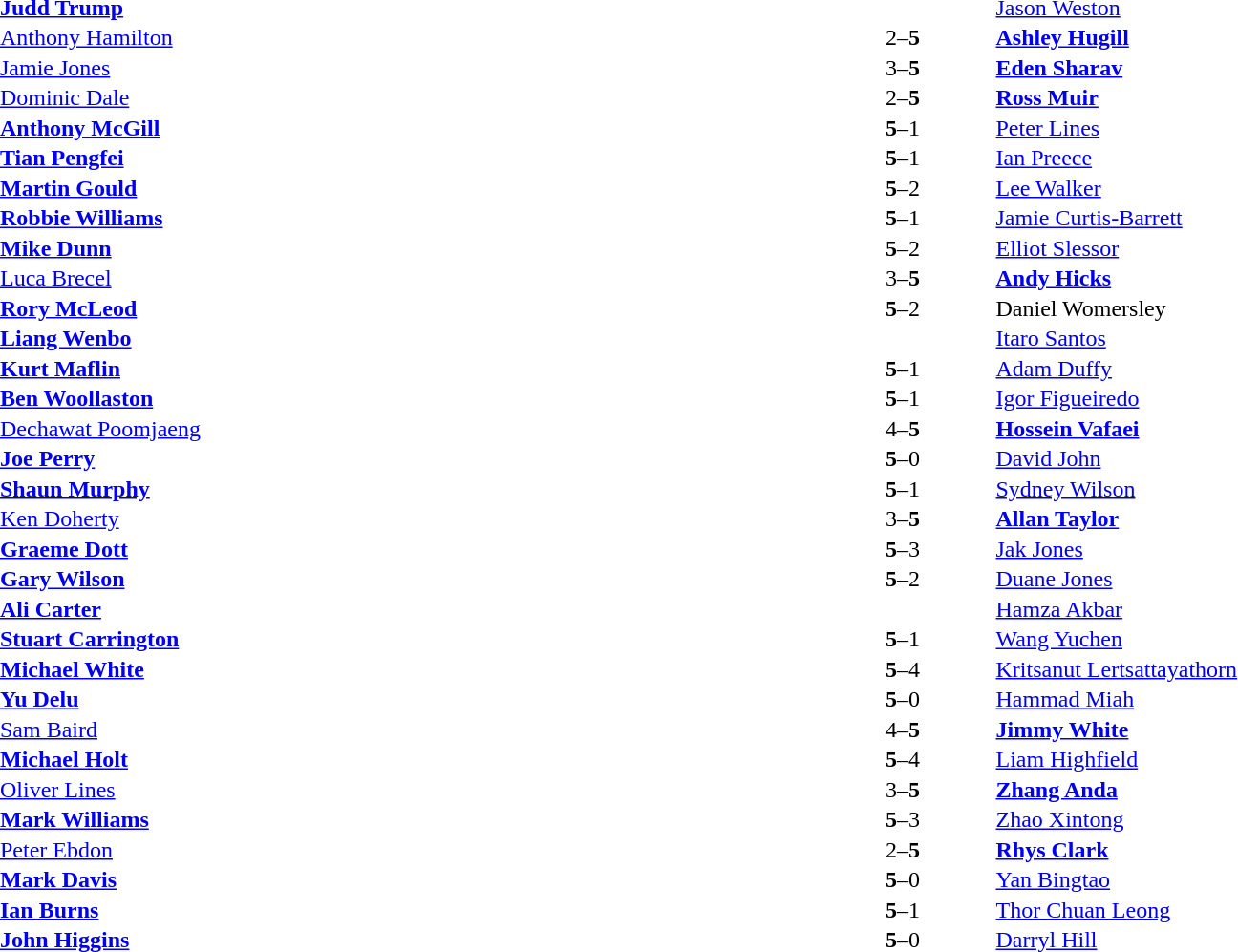<table width="100%" cellspacing="1">
<tr>
<th width=45%></th>
<th width=10%></th>
<th width=45%></th>
</tr>
<tr>
<td> <strong><a href='#'>Judd Trump</a></strong></td>
<td align="center"></td>
<td> <a href='#'>Jason Weston</a></td>
</tr>
<tr>
<td> <a href='#'>Anthony Hamilton</a></td>
<td align="center">2–<strong>5</strong></td>
<td> <strong><a href='#'>Ashley Hugill</a></strong></td>
</tr>
<tr>
<td> <a href='#'>Jamie Jones</a></td>
<td align="center">3–<strong>5</strong></td>
<td> <strong><a href='#'>Eden Sharav</a></strong></td>
</tr>
<tr>
<td> <a href='#'>Dominic Dale</a></td>
<td align="center">2–<strong>5</strong></td>
<td> <strong><a href='#'>Ross Muir</a></strong></td>
</tr>
<tr>
<td> <strong><a href='#'>Anthony McGill</a></strong></td>
<td align="center"><strong>5</strong>–1</td>
<td> <a href='#'>Peter Lines</a></td>
</tr>
<tr>
<td> <strong><a href='#'>Tian Pengfei</a></strong></td>
<td align="center"><strong>5</strong>–1</td>
<td> <a href='#'>Ian Preece</a></td>
</tr>
<tr>
<td> <strong><a href='#'>Martin Gould</a></strong></td>
<td align="center"><strong>5</strong>–2</td>
<td> <a href='#'>Lee Walker</a></td>
</tr>
<tr>
<td> <strong><a href='#'>Robbie Williams</a></strong></td>
<td align="center"><strong>5</strong>–1</td>
<td> <a href='#'>Jamie Curtis-Barrett</a></td>
</tr>
<tr>
<td> <a href='#'><strong>Mike Dunn</strong></a></td>
<td align="center"><strong>5</strong>–2</td>
<td> <a href='#'>Elliot Slessor</a></td>
</tr>
<tr>
<td> <a href='#'>Luca Brecel</a></td>
<td align="center">3–<strong>5</strong></td>
<td> <strong><a href='#'>Andy Hicks</a></strong></td>
</tr>
<tr>
<td> <strong><a href='#'>Rory McLeod</a></strong></td>
<td align="center"><strong>5</strong>–2</td>
<td> Daniel Womersley</td>
</tr>
<tr>
<td> <strong><a href='#'>Liang Wenbo</a></strong></td>
<td align="center"></td>
<td> <a href='#'>Itaro Santos</a></td>
</tr>
<tr>
<td> <strong><a href='#'>Kurt Maflin</a></strong></td>
<td align="center"><strong>5</strong>–1</td>
<td> <a href='#'>Adam Duffy</a></td>
</tr>
<tr>
<td> <strong><a href='#'>Ben Woollaston</a></strong></td>
<td align="center"><strong>5</strong>–1</td>
<td> <a href='#'>Igor Figueiredo</a></td>
</tr>
<tr>
<td> <a href='#'>Dechawat Poomjaeng</a></td>
<td align="center">4–<strong>5</strong></td>
<td> <strong><a href='#'>Hossein Vafaei</a></strong></td>
</tr>
<tr>
<td> <strong><a href='#'>Joe Perry</a></strong></td>
<td align="center"><strong>5</strong>–0</td>
<td> <a href='#'>David John</a></td>
</tr>
<tr>
<td> <strong><a href='#'>Shaun Murphy</a></strong></td>
<td align="center"><strong>5</strong>–1</td>
<td> <a href='#'>Sydney Wilson</a></td>
</tr>
<tr>
<td> <a href='#'>Ken Doherty</a></td>
<td align="center">3–<strong>5</strong></td>
<td> <strong><a href='#'>Allan Taylor</a></strong></td>
</tr>
<tr>
<td> <strong><a href='#'>Graeme Dott</a></strong></td>
<td align="center"><strong>5</strong>–3</td>
<td> <a href='#'>Jak Jones</a></td>
</tr>
<tr>
<td> <strong><a href='#'>Gary Wilson</a></strong></td>
<td align="center"><strong>5</strong>–2</td>
<td> <a href='#'>Duane Jones</a></td>
</tr>
<tr>
<td> <strong><a href='#'>Ali Carter</a></strong></td>
<td align="center"></td>
<td> <a href='#'>Hamza Akbar</a></td>
</tr>
<tr>
<td> <strong><a href='#'>Stuart Carrington</a></strong></td>
<td align="center"><strong>5</strong>–1</td>
<td> <a href='#'>Wang Yuchen</a></td>
</tr>
<tr>
<td> <strong><a href='#'>Michael White</a></strong></td>
<td align="center"><strong>5</strong>–4</td>
<td> <a href='#'>Kritsanut Lertsattayathorn</a></td>
</tr>
<tr>
<td> <strong><a href='#'>Yu Delu</a></strong></td>
<td align="center"><strong>5</strong>–0</td>
<td> <a href='#'>Hammad Miah</a></td>
</tr>
<tr>
<td> <a href='#'>Sam Baird</a></td>
<td align="center">4–<strong>5</strong></td>
<td> <strong><a href='#'>Jimmy White</a></strong></td>
</tr>
<tr>
<td> <strong><a href='#'>Michael Holt</a></strong></td>
<td align="center"><strong>5</strong>–4</td>
<td> <a href='#'>Liam Highfield</a></td>
</tr>
<tr>
<td> <a href='#'>Oliver Lines</a></td>
<td align="center">3–<strong>5</strong></td>
<td> <strong><a href='#'>Zhang Anda</a></strong></td>
</tr>
<tr>
<td> <strong><a href='#'>Mark Williams</a></strong></td>
<td align="center"><strong>5</strong>–3</td>
<td> <a href='#'>Zhao Xintong</a></td>
</tr>
<tr>
<td> <a href='#'>Peter Ebdon</a></td>
<td align="center">2–<strong>5</strong></td>
<td> <strong><a href='#'>Rhys Clark</a></strong></td>
</tr>
<tr>
<td> <strong><a href='#'>Mark Davis</a></strong></td>
<td align="center"><strong>5</strong>–0</td>
<td> <a href='#'>Yan Bingtao</a></td>
</tr>
<tr>
<td> <strong><a href='#'>Ian Burns</a></strong></td>
<td align="center"><strong>5</strong>–1</td>
<td> <a href='#'>Thor Chuan Leong</a></td>
</tr>
<tr>
<td> <strong><a href='#'>John Higgins</a></strong></td>
<td align="center"><strong>5</strong>–0</td>
<td> <a href='#'>Darryl Hill</a></td>
</tr>
</table>
